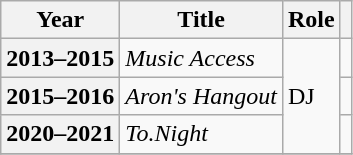<table class="wikitable plainrowheaders">
<tr>
<th>Year</th>
<th>Title</th>
<th>Role</th>
<th scope="col" class="unsortable"></th>
</tr>
<tr>
<th scope="row">2013–2015</th>
<td><em>Music Access</em></td>
<td rowspan=3>DJ</td>
<td></td>
</tr>
<tr>
<th scope="row">2015–2016</th>
<td><em>Aron's Hangout</em></td>
<td></td>
</tr>
<tr>
<th scope="row">2020–2021</th>
<td><em>To.Night</em></td>
<td></td>
</tr>
<tr>
</tr>
</table>
